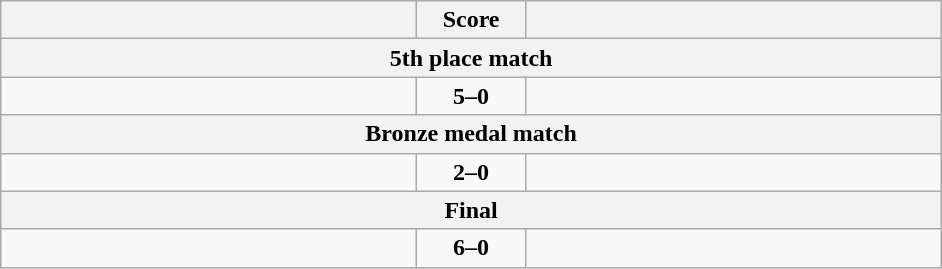<table class="wikitable" style="text-align: left;">
<tr>
<th align="right" width="270"></th>
<th width="65">Score</th>
<th align="left" width="270"></th>
</tr>
<tr>
<th colspan="3">5th place match</th>
</tr>
<tr>
<td><strong></strong></td>
<td align=center><strong>5–0</strong></td>
<td></td>
</tr>
<tr>
<th colspan="3">Bronze medal match</th>
</tr>
<tr>
<td><strong></strong></td>
<td align=center><strong>2–0</strong></td>
<td></td>
</tr>
<tr>
<th colspan="3">Final</th>
</tr>
<tr>
<td><strong></strong></td>
<td align=center><strong>6–0</strong></td>
<td></td>
</tr>
</table>
